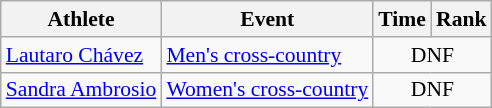<table class=wikitable style="font-size:90%">
<tr>
<th>Athlete</th>
<th>Event</th>
<th>Time</th>
<th>Rank</th>
</tr>
<tr>
<td><a href='#'>Lautaro Chávez</a></td>
<td><a href='#'>Men's cross-country</a></td>
<td align="center" colspan="2">DNF</td>
</tr>
<tr>
<td><a href='#'>Sandra Ambrosio</a></td>
<td><a href='#'>Women's cross-country</a></td>
<td align="center" colspan="2">DNF</td>
</tr>
</table>
